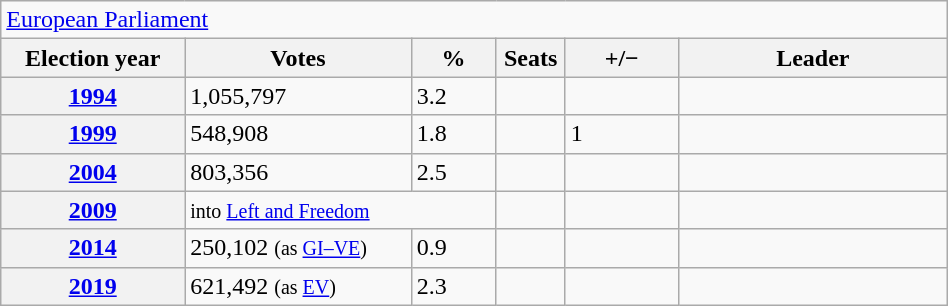<table class=wikitable style="width:50%; border:1px #AAAAFF solid">
<tr>
<td colspan=6><a href='#'>European Parliament</a></td>
</tr>
<tr>
<th width=13%>Election year</th>
<th width=16%>Votes</th>
<th width=6%>%</th>
<th width=1%>Seats</th>
<th width=8%>+/−</th>
<th width=19%>Leader</th>
</tr>
<tr>
<th><a href='#'>1994</a></th>
<td>1,055,797</td>
<td>3.2</td>
<td></td>
<td></td>
<td></td>
</tr>
<tr>
<th><a href='#'>1999</a></th>
<td>548,908</td>
<td>1.8</td>
<td></td>
<td> 1</td>
<td></td>
</tr>
<tr>
<th><a href='#'>2004</a></th>
<td>803,356</td>
<td>2.5</td>
<td></td>
<td></td>
<td></td>
</tr>
<tr>
<th><a href='#'>2009</a></th>
<td colspan=2><small>into <a href='#'>Left and Freedom</a></small></td>
<td></td>
<td></td>
<td></td>
</tr>
<tr>
<th><a href='#'>2014</a></th>
<td>250,102 <small>(as <a href='#'>GI–VE</a>)</small></td>
<td>0.9</td>
<td></td>
<td></td>
<td></td>
</tr>
<tr>
<th><a href='#'>2019</a></th>
<td>621,492 <small>(as <a href='#'>EV</a>)</small></td>
<td>2.3</td>
<td></td>
<td></td>
<td></td>
</tr>
</table>
